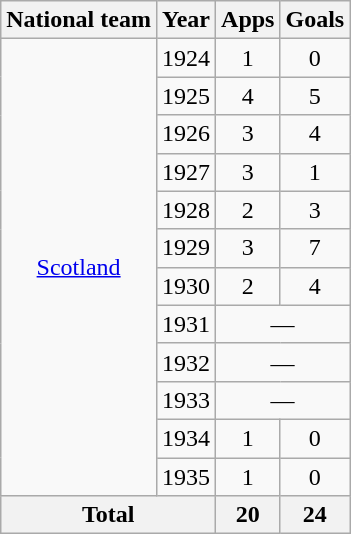<table class="wikitable" style="font-size:100%; text-align: center">
<tr>
<th>National team</th>
<th>Year</th>
<th>Apps</th>
<th>Goals</th>
</tr>
<tr>
<td rowspan="12"><a href='#'>Scotland</a></td>
<td>1924</td>
<td>1</td>
<td>0</td>
</tr>
<tr>
<td>1925</td>
<td>4</td>
<td>5</td>
</tr>
<tr>
<td>1926</td>
<td>3</td>
<td>4</td>
</tr>
<tr>
<td>1927</td>
<td>3</td>
<td>1</td>
</tr>
<tr>
<td>1928</td>
<td>2</td>
<td>3</td>
</tr>
<tr>
<td>1929</td>
<td>3</td>
<td>7</td>
</tr>
<tr>
<td>1930</td>
<td>2</td>
<td>4</td>
</tr>
<tr>
<td>1931</td>
<td colspan=2>—</td>
</tr>
<tr>
<td>1932</td>
<td colspan=2>—</td>
</tr>
<tr>
<td>1933</td>
<td colspan=2>—</td>
</tr>
<tr>
<td>1934</td>
<td>1</td>
<td>0</td>
</tr>
<tr>
<td>1935</td>
<td>1</td>
<td>0</td>
</tr>
<tr>
<th colspan=2>Total</th>
<th>20</th>
<th>24</th>
</tr>
</table>
